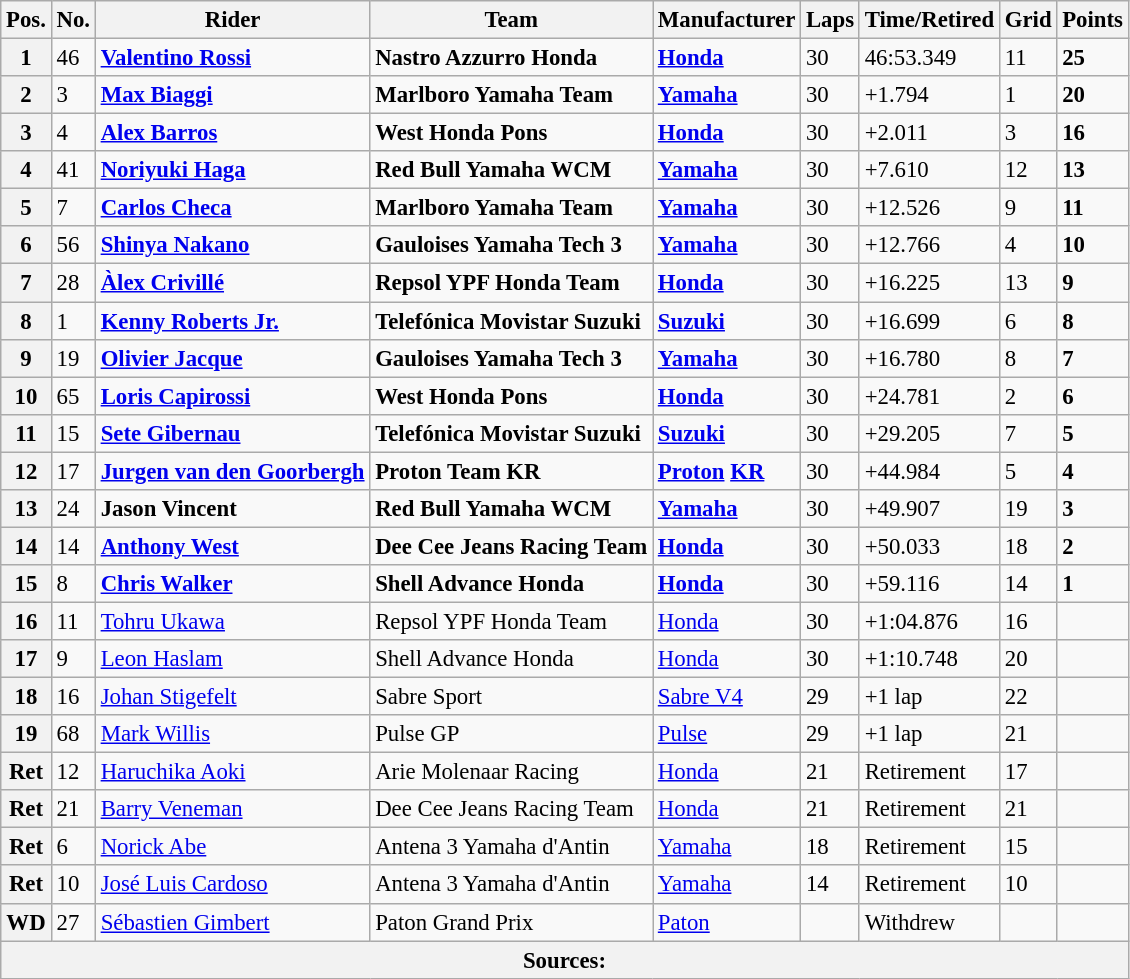<table class="wikitable" style="font-size: 95%;">
<tr>
<th>Pos.</th>
<th>No.</th>
<th>Rider</th>
<th>Team</th>
<th>Manufacturer</th>
<th>Laps</th>
<th>Time/Retired</th>
<th>Grid</th>
<th>Points</th>
</tr>
<tr>
<th>1</th>
<td>46</td>
<td> <strong><a href='#'>Valentino Rossi</a></strong></td>
<td><strong>Nastro Azzurro Honda</strong></td>
<td><strong><a href='#'>Honda</a></strong></td>
<td>30</td>
<td>46:53.349</td>
<td>11</td>
<td><strong>25</strong></td>
</tr>
<tr>
<th>2</th>
<td>3</td>
<td> <strong><a href='#'>Max Biaggi</a></strong></td>
<td><strong>Marlboro Yamaha Team</strong></td>
<td><strong><a href='#'>Yamaha</a></strong></td>
<td>30</td>
<td>+1.794</td>
<td>1</td>
<td><strong>20</strong></td>
</tr>
<tr>
<th>3</th>
<td>4</td>
<td> <strong><a href='#'>Alex Barros</a></strong></td>
<td><strong>West Honda Pons</strong></td>
<td><strong><a href='#'>Honda</a></strong></td>
<td>30</td>
<td>+2.011</td>
<td>3</td>
<td><strong>16</strong></td>
</tr>
<tr>
<th>4</th>
<td>41</td>
<td> <strong><a href='#'>Noriyuki Haga</a></strong></td>
<td><strong>Red Bull Yamaha WCM</strong></td>
<td><strong><a href='#'>Yamaha</a></strong></td>
<td>30</td>
<td>+7.610</td>
<td>12</td>
<td><strong>13</strong></td>
</tr>
<tr>
<th>5</th>
<td>7</td>
<td> <strong><a href='#'>Carlos Checa</a></strong></td>
<td><strong>Marlboro Yamaha Team</strong></td>
<td><strong><a href='#'>Yamaha</a></strong></td>
<td>30</td>
<td>+12.526</td>
<td>9</td>
<td><strong>11</strong></td>
</tr>
<tr>
<th>6</th>
<td>56</td>
<td> <strong><a href='#'>Shinya Nakano</a></strong></td>
<td><strong>Gauloises Yamaha Tech 3</strong></td>
<td><strong><a href='#'>Yamaha</a></strong></td>
<td>30</td>
<td>+12.766</td>
<td>4</td>
<td><strong>10</strong></td>
</tr>
<tr>
<th>7</th>
<td>28</td>
<td> <strong><a href='#'>Àlex Crivillé</a></strong></td>
<td><strong>Repsol YPF Honda Team</strong></td>
<td><strong><a href='#'>Honda</a></strong></td>
<td>30</td>
<td>+16.225</td>
<td>13</td>
<td><strong>9</strong></td>
</tr>
<tr>
<th>8</th>
<td>1</td>
<td> <strong><a href='#'>Kenny Roberts Jr.</a></strong></td>
<td><strong>Telefónica Movistar Suzuki</strong></td>
<td><strong><a href='#'>Suzuki</a></strong></td>
<td>30</td>
<td>+16.699</td>
<td>6</td>
<td><strong>8</strong></td>
</tr>
<tr>
<th>9</th>
<td>19</td>
<td> <strong><a href='#'>Olivier Jacque</a></strong></td>
<td><strong>Gauloises Yamaha Tech 3</strong></td>
<td><strong><a href='#'>Yamaha</a></strong></td>
<td>30</td>
<td>+16.780</td>
<td>8</td>
<td><strong>7</strong></td>
</tr>
<tr>
<th>10</th>
<td>65</td>
<td> <strong><a href='#'>Loris Capirossi</a></strong></td>
<td><strong>West Honda Pons</strong></td>
<td><strong><a href='#'>Honda</a></strong></td>
<td>30</td>
<td>+24.781</td>
<td>2</td>
<td><strong>6</strong></td>
</tr>
<tr>
<th>11</th>
<td>15</td>
<td> <strong><a href='#'>Sete Gibernau</a></strong></td>
<td><strong>Telefónica Movistar Suzuki</strong></td>
<td><strong><a href='#'>Suzuki</a></strong></td>
<td>30</td>
<td>+29.205</td>
<td>7</td>
<td><strong>5</strong></td>
</tr>
<tr>
<th>12</th>
<td>17</td>
<td> <strong><a href='#'>Jurgen van den Goorbergh</a></strong></td>
<td><strong>Proton Team KR</strong></td>
<td><strong><a href='#'>Proton</a> <a href='#'>KR</a></strong></td>
<td>30</td>
<td>+44.984</td>
<td>5</td>
<td><strong>4</strong></td>
</tr>
<tr>
<th>13</th>
<td>24</td>
<td> <strong>Jason Vincent</strong></td>
<td><strong>Red Bull Yamaha WCM</strong></td>
<td><strong><a href='#'>Yamaha</a></strong></td>
<td>30</td>
<td>+49.907</td>
<td>19</td>
<td><strong>3</strong></td>
</tr>
<tr>
<th>14</th>
<td>14</td>
<td> <strong><a href='#'>Anthony West</a></strong></td>
<td><strong>Dee Cee Jeans Racing Team</strong></td>
<td><strong><a href='#'>Honda</a></strong></td>
<td>30</td>
<td>+50.033</td>
<td>18</td>
<td><strong>2</strong></td>
</tr>
<tr>
<th>15</th>
<td>8</td>
<td> <strong><a href='#'>Chris Walker</a></strong></td>
<td><strong>Shell Advance Honda</strong></td>
<td><strong><a href='#'>Honda</a></strong></td>
<td>30</td>
<td>+59.116</td>
<td>14</td>
<td><strong>1</strong></td>
</tr>
<tr>
<th>16</th>
<td>11</td>
<td> <a href='#'>Tohru Ukawa</a></td>
<td>Repsol YPF Honda Team</td>
<td><a href='#'>Honda</a></td>
<td>30</td>
<td>+1:04.876</td>
<td>16</td>
<td></td>
</tr>
<tr>
<th>17</th>
<td>9</td>
<td> <a href='#'>Leon Haslam</a></td>
<td>Shell Advance Honda</td>
<td><a href='#'>Honda</a></td>
<td>30</td>
<td>+1:10.748</td>
<td>20</td>
<td></td>
</tr>
<tr>
<th>18</th>
<td>16</td>
<td> <a href='#'>Johan Stigefelt</a></td>
<td>Sabre Sport</td>
<td><a href='#'>Sabre V4</a></td>
<td>29</td>
<td>+1 lap</td>
<td>22</td>
<td></td>
</tr>
<tr>
<th>19</th>
<td>68</td>
<td> <a href='#'>Mark Willis</a></td>
<td>Pulse GP</td>
<td><a href='#'>Pulse</a></td>
<td>29</td>
<td>+1 lap</td>
<td>21</td>
<td></td>
</tr>
<tr>
<th>Ret</th>
<td>12</td>
<td> <a href='#'>Haruchika Aoki</a></td>
<td>Arie Molenaar Racing</td>
<td><a href='#'>Honda</a></td>
<td>21</td>
<td>Retirement</td>
<td>17</td>
<td></td>
</tr>
<tr>
<th>Ret</th>
<td>21</td>
<td> <a href='#'>Barry Veneman</a></td>
<td>Dee Cee Jeans Racing Team</td>
<td><a href='#'>Honda</a></td>
<td>21</td>
<td>Retirement</td>
<td>21</td>
<td></td>
</tr>
<tr>
<th>Ret</th>
<td>6</td>
<td> <a href='#'>Norick Abe</a></td>
<td>Antena 3 Yamaha d'Antin</td>
<td><a href='#'>Yamaha</a></td>
<td>18</td>
<td>Retirement</td>
<td>15</td>
<td></td>
</tr>
<tr>
<th>Ret</th>
<td>10</td>
<td> <a href='#'>José Luis Cardoso</a></td>
<td>Antena 3 Yamaha d'Antin</td>
<td><a href='#'>Yamaha</a></td>
<td>14</td>
<td>Retirement</td>
<td>10</td>
<td></td>
</tr>
<tr>
<th>WD</th>
<td>27</td>
<td> <a href='#'>Sébastien Gimbert</a></td>
<td>Paton Grand Prix</td>
<td><a href='#'>Paton</a></td>
<td></td>
<td>Withdrew</td>
<td></td>
<td></td>
</tr>
<tr>
<th colspan=9>Sources:</th>
</tr>
</table>
